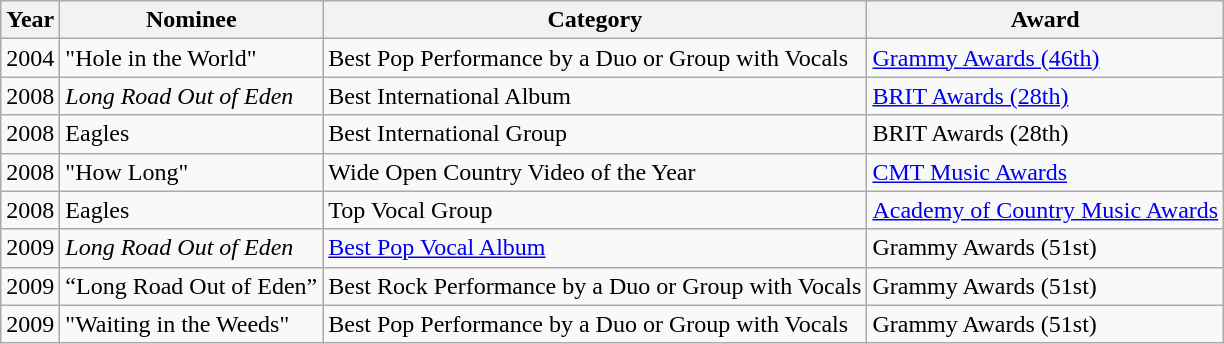<table class="wikitable">
<tr>
<th>Year</th>
<th>Nominee</th>
<th>Category</th>
<th>Award</th>
</tr>
<tr>
<td>2004</td>
<td>"Hole in the World"</td>
<td>Best Pop Performance by a Duo or Group with Vocals</td>
<td><a href='#'>Grammy Awards (46th)</a></td>
</tr>
<tr>
<td>2008</td>
<td><em>Long Road Out of Eden</em></td>
<td>Best International Album</td>
<td><a href='#'>BRIT Awards (28th)</a></td>
</tr>
<tr>
<td>2008</td>
<td>Eagles</td>
<td>Best International Group</td>
<td>BRIT Awards (28th)</td>
</tr>
<tr>
<td>2008</td>
<td>"How Long"</td>
<td>Wide Open Country Video of the Year</td>
<td><a href='#'>CMT Music Awards</a></td>
</tr>
<tr>
<td>2008</td>
<td>Eagles</td>
<td>Top Vocal Group</td>
<td><a href='#'>Academy of Country Music Awards</a></td>
</tr>
<tr>
<td>2009</td>
<td><em>Long Road Out of Eden</em></td>
<td><a href='#'>Best Pop Vocal Album</a></td>
<td>Grammy Awards (51st)</td>
</tr>
<tr>
<td>2009</td>
<td>“Long Road Out of Eden”</td>
<td>Best Rock Performance by a Duo or Group with Vocals</td>
<td>Grammy Awards (51st)</td>
</tr>
<tr>
<td>2009</td>
<td>"Waiting in the Weeds"</td>
<td>Best Pop Performance by a Duo or Group with Vocals</td>
<td>Grammy Awards (51st)</td>
</tr>
</table>
